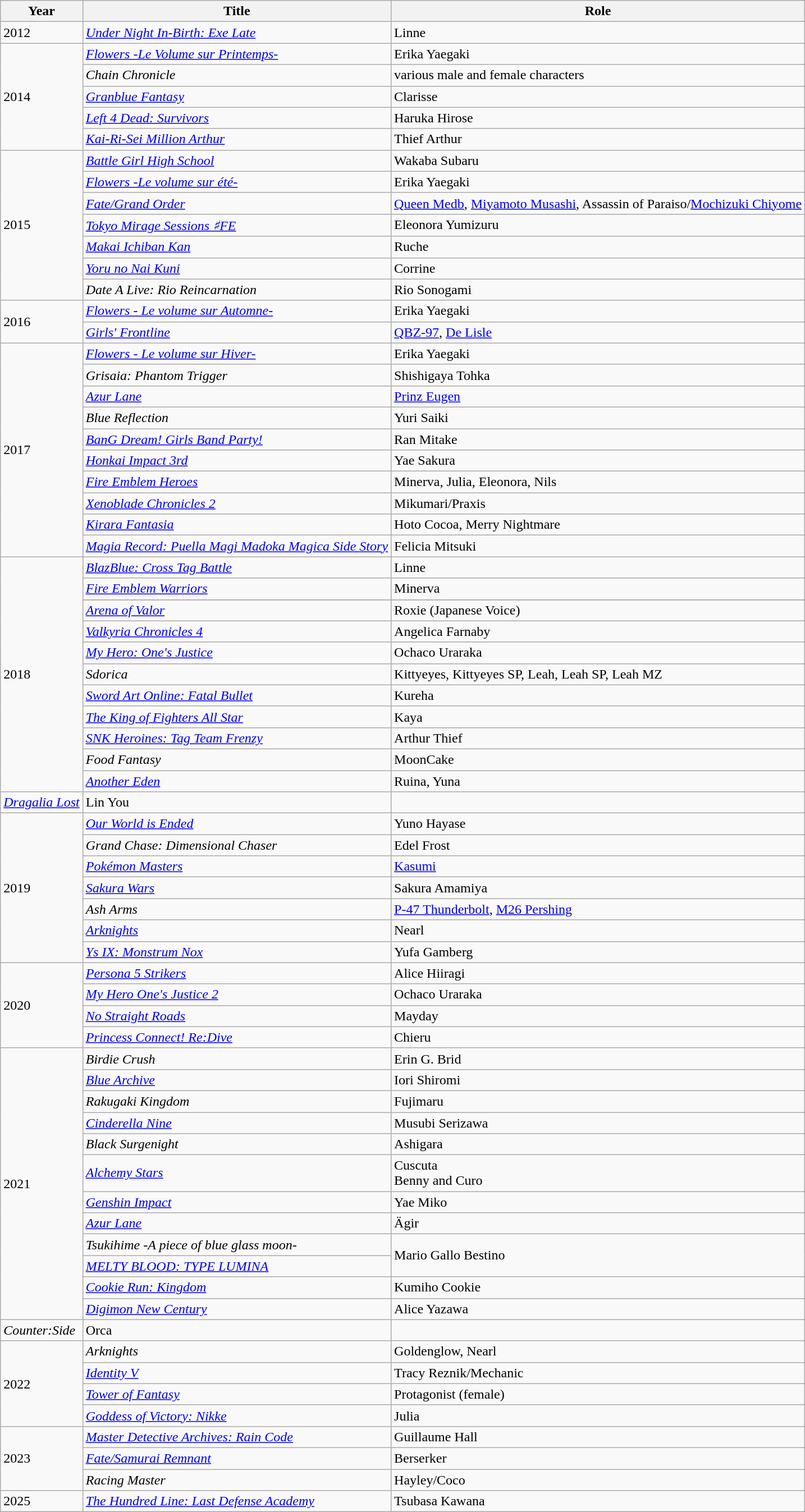<table class="wikitable">
<tr>
<th>Year</th>
<th>Title</th>
<th>Role</th>
</tr>
<tr>
<td>2012</td>
<td><em><a href='#'>Under Night In-Birth: Exe Late</a></em></td>
<td>Linne</td>
</tr>
<tr>
<td rowspan="5">2014</td>
<td><em><a href='#'>Flowers -Le Volume sur Printemps-</a></em></td>
<td>Erika Yaegaki</td>
</tr>
<tr>
<td><em>Chain Chronicle</em></td>
<td>various male and female characters</td>
</tr>
<tr>
<td><em><a href='#'>Granblue Fantasy</a></em></td>
<td>Clarisse</td>
</tr>
<tr>
<td><em><a href='#'>Left 4 Dead: Survivors</a></em></td>
<td>Haruka Hirose</td>
</tr>
<tr>
<td><em><a href='#'>Kai-Ri-Sei Million Arthur</a></em></td>
<td>Thief Arthur</td>
</tr>
<tr>
<td rowspan="7">2015</td>
<td><em><a href='#'>Battle Girl High School</a></em></td>
<td>Wakaba Subaru</td>
</tr>
<tr>
<td><em><a href='#'>Flowers -Le volume sur été-</a></em></td>
<td>Erika Yaegaki</td>
</tr>
<tr>
<td><em><a href='#'>Fate/Grand Order</a></em></td>
<td><a href='#'>Queen Medb</a>, <a href='#'>Miyamoto Musashi</a>, Assassin of Paraiso/<a href='#'>Mochizuki Chiyome</a></td>
</tr>
<tr>
<td><em><a href='#'>Tokyo Mirage Sessions ♯FE</a></em></td>
<td>Eleonora Yumizuru</td>
</tr>
<tr>
<td><em><a href='#'>Makai Ichiban Kan</a></em></td>
<td>Ruche</td>
</tr>
<tr>
<td><em><a href='#'>Yoru no Nai Kuni</a></em></td>
<td>Corrine</td>
</tr>
<tr>
<td><em>Date A Live: Rio Reincarnation</em></td>
<td>Rio Sonogami</td>
</tr>
<tr>
<td rowspan="2">2016</td>
<td><em><a href='#'>Flowers - Le volume sur Automne-</a></em></td>
<td>Erika Yaegaki</td>
</tr>
<tr>
<td><em><a href='#'>Girls' Frontline</a></em></td>
<td><a href='#'>QBZ-97</a>, <a href='#'>De Lisle</a></td>
</tr>
<tr>
<td rowspan="10">2017</td>
<td><em><a href='#'>Flowers - Le volume sur Hiver-</a></em></td>
<td>Erika Yaegaki</td>
</tr>
<tr>
<td><em>Grisaia: Phantom Trigger</em></td>
<td>Shishigaya Tohka</td>
</tr>
<tr>
<td><em><a href='#'>Azur Lane</a></em></td>
<td><a href='#'>Prinz Eugen</a></td>
</tr>
<tr>
<td><em>Blue Reflection</em></td>
<td>Yuri Saiki</td>
</tr>
<tr>
<td><em><a href='#'>BanG Dream! Girls Band Party!</a></em></td>
<td>Ran Mitake</td>
</tr>
<tr>
<td><em><a href='#'>Honkai Impact 3rd</a></em></td>
<td>Yae Sakura</td>
</tr>
<tr>
<td><em><a href='#'>Fire Emblem Heroes</a></em></td>
<td>Minerva, Julia, Eleonora, Nils</td>
</tr>
<tr>
<td><em><a href='#'>Xenoblade Chronicles 2</a></em></td>
<td>Mikumari/Praxis</td>
</tr>
<tr>
<td><em><a href='#'>Kirara Fantasia</a></em></td>
<td>Hoto Cocoa, Merry Nightmare</td>
</tr>
<tr>
<td><em><a href='#'>Magia Record: Puella Magi Madoka Magica Side Story</a></em></td>
<td>Felicia Mitsuki</td>
</tr>
<tr>
<td rowspan="12">2018</td>
<td><em><a href='#'>BlazBlue: Cross Tag Battle</a></em></td>
<td>Linne</td>
</tr>
<tr>
<td><em><a href='#'>Fire Emblem Warriors</a></em></td>
<td>Minerva</td>
</tr>
<tr>
</tr>
<tr>
<td><em><a href='#'>Arena of Valor</a></em></td>
<td>Roxie (Japanese Voice)</td>
</tr>
<tr>
<td><em><a href='#'>Valkyria Chronicles 4</a></em></td>
<td>Angelica Farnaby</td>
</tr>
<tr>
<td><em><a href='#'>My Hero: One's Justice</a></em></td>
<td>Ochaco Uraraka</td>
</tr>
<tr>
<td><em>Sdorica</em></td>
<td>Kittyeyes, Kittyeyes SP, Leah, Leah SP, Leah MZ</td>
</tr>
<tr>
<td><em><a href='#'>Sword Art Online: Fatal Bullet</a></em></td>
<td>Kureha</td>
</tr>
<tr>
<td><em><a href='#'>The King of Fighters All Star</a></em></td>
<td>Kaya</td>
</tr>
<tr>
<td><em><a href='#'>SNK Heroines: Tag Team Frenzy</a></em></td>
<td>Arthur Thief</td>
</tr>
<tr>
<td><em>Food Fantasy</em></td>
<td>MoonCake</td>
</tr>
<tr>
<td><em><a href='#'>Another Eden</a></em></td>
<td>Ruina, Yuna</td>
</tr>
<tr>
<td><em><a href='#'>Dragalia Lost</a></em></td>
<td>Lin You</td>
</tr>
<tr>
<td rowspan="7">2019</td>
<td><em><a href='#'>Our World is Ended</a></em></td>
<td>Yuno Hayase</td>
</tr>
<tr>
<td><em>Grand Chase: Dimensional Chaser</em></td>
<td>Edel Frost</td>
</tr>
<tr>
<td><em><a href='#'>Pokémon Masters</a></em></td>
<td><a href='#'>Kasumi</a></td>
</tr>
<tr>
<td><em><a href='#'>Sakura Wars</a></em></td>
<td>Sakura Amamiya</td>
</tr>
<tr>
<td><em>Ash Arms</em></td>
<td><a href='#'>P-47 Thunderbolt</a>, <a href='#'>M26 Pershing</a></td>
</tr>
<tr>
<td><em><a href='#'>Arknights</a></em></td>
<td>Nearl</td>
</tr>
<tr>
<td><em><a href='#'>Ys IX: Monstrum Nox</a></em></td>
<td>Yufa Gamberg</td>
</tr>
<tr>
<td rowspan="4">2020</td>
<td><em><a href='#'>Persona 5 Strikers</a></em></td>
<td>Alice Hiiragi</td>
</tr>
<tr>
<td><em><a href='#'>My Hero One's Justice 2</a></em></td>
<td>Ochaco Uraraka</td>
</tr>
<tr>
<td><em><a href='#'>No Straight Roads</a></em></td>
<td>Mayday</td>
</tr>
<tr>
<td><em><a href='#'>Princess Connect! Re:Dive</a></em></td>
<td>Chieru</td>
</tr>
<tr>
<td rowspan="12">2021</td>
<td><em>Birdie Crush</em></td>
<td>Erin G. Brid</td>
</tr>
<tr>
<td><em><a href='#'>Blue Archive</a></em></td>
<td>Iori Shiromi</td>
</tr>
<tr>
<td><em>Rakugaki Kingdom</em></td>
<td>Fujimaru</td>
</tr>
<tr>
<td><em><a href='#'>Cinderella Nine</a></em></td>
<td>Musubi Serizawa</td>
</tr>
<tr>
<td><em>Black Surgenight</em></td>
<td>Ashigara</td>
</tr>
<tr>
<td><em><a href='#'>Alchemy Stars</a></em></td>
<td>Cuscuta<br>Benny and Curo</td>
</tr>
<tr>
<td><em><a href='#'>Genshin Impact</a></em></td>
<td>Yae Miko</td>
</tr>
<tr>
<td><em><a href='#'>Azur Lane</a></em></td>
<td>Ägir</td>
</tr>
<tr>
<td><em>Tsukihime -A piece of blue glass moon-</em></td>
<td rowspan="2">Mario Gallo Bestino</td>
</tr>
<tr>
<td><em><a href='#'>MELTY BLOOD: TYPE LUMINA</a></em></td>
</tr>
<tr>
<td><em><a href='#'>Cookie Run: Kingdom</a></em></td>
<td>Kumiho Cookie</td>
</tr>
<tr>
<td><em><a href='#'>Digimon New Century</a></em></td>
<td>Alice Yazawa</td>
</tr>
<tr>
<td><em>Counter:Side</em></td>
<td>Orca</td>
</tr>
<tr>
<td rowspan="4">2022</td>
<td><em>Arknights</em></td>
<td>Goldenglow, Nearl</td>
</tr>
<tr>
<td><em><a href='#'>Identity V</a></em></td>
<td>Tracy Reznik/Mechanic</td>
</tr>
<tr>
<td><em><a href='#'>Tower of Fantasy</a></em></td>
<td>Protagonist (female)</td>
</tr>
<tr>
<td><em><a href='#'>Goddess of Victory: Nikke</a></em></td>
<td>Julia</td>
</tr>
<tr>
<td rowspan="3">2023</td>
<td><em><a href='#'>Master Detective Archives: Rain Code</a></em></td>
<td>Guillaume Hall</td>
</tr>
<tr>
<td><em><a href='#'>Fate/Samurai Remnant</a></em></td>
<td>Berserker</td>
</tr>
<tr>
<td><em>Racing Master</em></td>
<td>Hayley/Coco</td>
</tr>
<tr>
<td>2025</td>
<td><em><a href='#'>The Hundred Line: Last Defense Academy</a></em></td>
<td>Tsubasa Kawana</td>
</tr>
</table>
